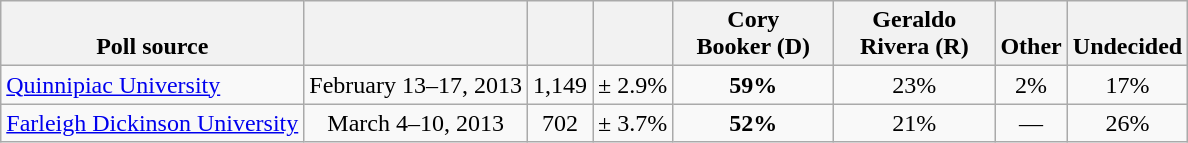<table class="wikitable" style="text-align:center">
<tr valign= bottom>
<th>Poll source</th>
<th></th>
<th></th>
<th></th>
<th style="width:100px;">Cory<br>Booker (D)</th>
<th style="width:100px;">Geraldo<br>Rivera (R)</th>
<th>Other</th>
<th>Undecided</th>
</tr>
<tr>
<td align=left><a href='#'>Quinnipiac University</a></td>
<td>February 13–17, 2013</td>
<td>1,149</td>
<td>± 2.9%</td>
<td><strong>59%</strong></td>
<td>23%</td>
<td>2%</td>
<td>17%</td>
</tr>
<tr>
<td align=left><a href='#'>Farleigh Dickinson University</a></td>
<td>March 4–10, 2013</td>
<td>702</td>
<td>± 3.7%</td>
<td><strong>52%</strong></td>
<td>21%</td>
<td>—</td>
<td>26%</td>
</tr>
</table>
